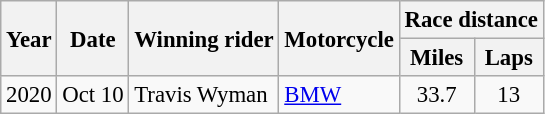<table class="wikitable" style="font-size: 95%;">
<tr>
<th rowspan="2">Year</th>
<th rowspan="2">Date</th>
<th rowspan="2">Winning rider</th>
<th rowspan="2">Motorcycle</th>
<th colspan="2">Race distance</th>
</tr>
<tr>
<th>Miles</th>
<th>Laps</th>
</tr>
<tr>
<td>2020</td>
<td>Oct 10</td>
<td> Travis Wyman</td>
<td><a href='#'>BMW</a></td>
<td style="text-align:center">33.7</td>
<td style="text-align:center">13</td>
</tr>
</table>
